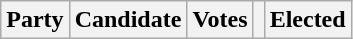<table class="wikitable">
<tr>
<th colspan="2">Party</th>
<th>Candidate</th>
<th>Votes</th>
<th></th>
<th>Elected<br>













</th>
</tr>
</table>
